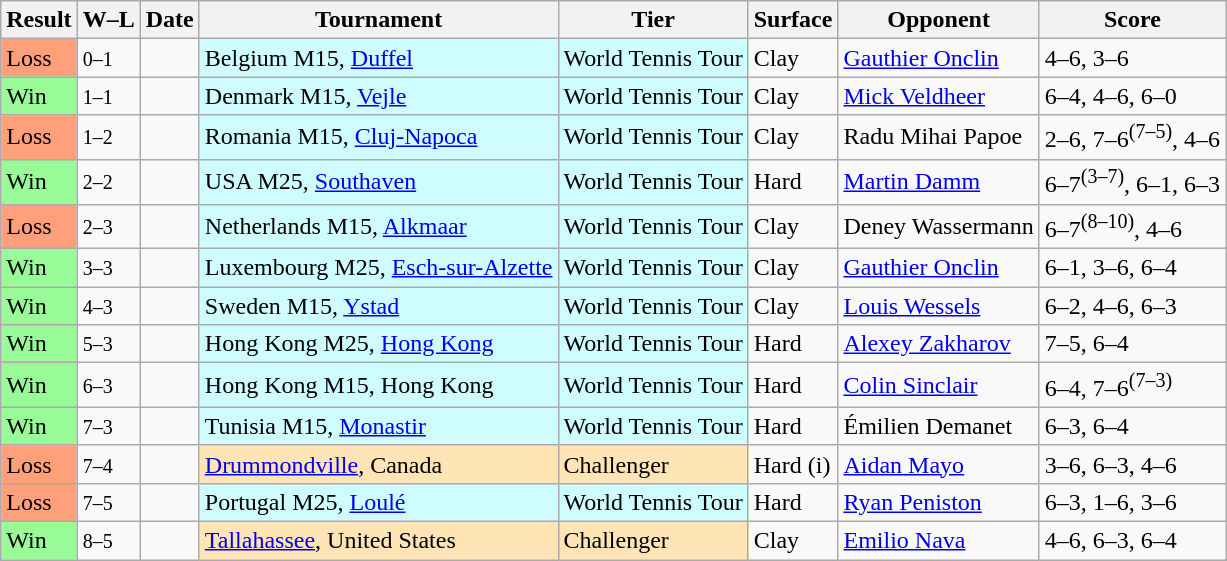<table class=wikitable>
<tr>
<th>Result</th>
<th class="unsortable">W–L</th>
<th>Date</th>
<th>Tournament</th>
<th>Tier</th>
<th>Surface</th>
<th>Opponent</th>
<th class="unsortable">Score</th>
</tr>
<tr>
<td bgcolor=FFA07A>Loss</td>
<td><small>0–1</small></td>
<td></td>
<td style="background:#cffcff;">Belgium M15, <a href='#'>Duffel</a></td>
<td style="background:#cffcff;">World Tennis Tour</td>
<td>Clay</td>
<td> <a href='#'>Gauthier Onclin</a></td>
<td>4–6, 3–6</td>
</tr>
<tr>
<td bgcolor=98FB98>Win</td>
<td><small>1–1</small></td>
<td></td>
<td style="background:#cffcff;">Denmark M15, <a href='#'>Vejle</a></td>
<td style="background:#cffcff;">World Tennis Tour</td>
<td>Clay</td>
<td> <a href='#'>Mick Veldheer</a></td>
<td>6–4, 4–6, 6–0</td>
</tr>
<tr>
<td bgcolor=FFA07A>Loss</td>
<td><small>1–2</small></td>
<td></td>
<td style="background:#cffcff;">Romania M15, <a href='#'>Cluj-Napoca</a></td>
<td style="background:#cffcff;">World Tennis Tour</td>
<td>Clay</td>
<td> Radu Mihai Papoe</td>
<td>2–6, 7–6<sup>(7–5)</sup>, 4–6</td>
</tr>
<tr>
<td bgcolor=98FB98>Win</td>
<td><small>2–2</small></td>
<td></td>
<td style="background:#cffcff;">USA M25, <a href='#'>Southaven</a></td>
<td style="background:#cffcff;">World Tennis Tour</td>
<td>Hard</td>
<td> <a href='#'>Martin Damm</a></td>
<td>6–7<sup>(3–7)</sup>, 6–1, 6–3</td>
</tr>
<tr>
<td bgcolor=FFA07A>Loss</td>
<td><small>2–3</small></td>
<td></td>
<td style="background:#cffcff;">Netherlands M15, <a href='#'>Alkmaar</a></td>
<td style="background:#cffcff;">World Tennis Tour</td>
<td>Clay</td>
<td> Deney Wassermann</td>
<td>6–7<sup>(8–10)</sup>, 4–6</td>
</tr>
<tr>
<td bgcolor=98FB98>Win</td>
<td><small>3–3</small></td>
<td></td>
<td style="background:#cffcff;">Luxembourg M25, <a href='#'>Esch-sur-Alzette</a></td>
<td style="background:#cffcff;">World Tennis Tour</td>
<td>Clay</td>
<td> <a href='#'>Gauthier Onclin</a></td>
<td>6–1, 3–6, 6–4</td>
</tr>
<tr>
<td bgcolor=98FB98>Win</td>
<td><small>4–3</small></td>
<td></td>
<td style="background:#cffcff;">Sweden M15, <a href='#'>Ystad</a></td>
<td style="background:#cffcff;">World Tennis Tour</td>
<td>Clay</td>
<td> <a href='#'>Louis Wessels</a></td>
<td>6–2, 4–6, 6–3</td>
</tr>
<tr>
<td bgcolor=98FB98>Win</td>
<td><small>5–3</small></td>
<td></td>
<td style="background:#cffcff;">Hong Kong M25, <a href='#'>Hong Kong</a></td>
<td style="background:#cffcff;">World Tennis Tour</td>
<td>Hard</td>
<td> <a href='#'>Alexey Zakharov</a></td>
<td>7–5, 6–4</td>
</tr>
<tr>
<td bgcolor=98FB98>Win</td>
<td><small>6–3</small></td>
<td></td>
<td style="background:#cffcff;">Hong Kong M15, Hong Kong</td>
<td style="background:#cffcff;">World Tennis Tour</td>
<td>Hard</td>
<td> <a href='#'>Colin Sinclair</a></td>
<td>6–4, 7–6<sup>(7–3)</sup></td>
</tr>
<tr>
<td bgcolor=98FB98>Win</td>
<td><small>7–3</small></td>
<td></td>
<td style="background:#cffcff;">Tunisia M15, <a href='#'>Monastir</a></td>
<td style="background:#cffcff;">World Tennis Tour</td>
<td>Hard</td>
<td> Émilien Demanet</td>
<td>6–3, 6–4</td>
</tr>
<tr>
<td bgcolor=FFA07A>Loss</td>
<td><small>7–4</small></td>
<td><a href='#'></a></td>
<td style="background:moccasin;"><a href='#'>Drummondville</a>, Canada</td>
<td style="background:moccasin;">Challenger</td>
<td>Hard (i)</td>
<td> <a href='#'>Aidan Mayo</a></td>
<td>3–6, 6–3, 4–6</td>
</tr>
<tr>
<td bgcolor=FFA07A>Loss</td>
<td><small>7–5</small></td>
<td></td>
<td style="background:#cffcff;">Portugal M25, <a href='#'>Loulé</a></td>
<td style="background:#cffcff;">World Tennis Tour</td>
<td>Hard</td>
<td> <a href='#'>Ryan Peniston</a></td>
<td>6–3, 1–6, 3–6</td>
</tr>
<tr>
<td bgcolor= 98FB98>Win</td>
<td><small>8–5</small></td>
<td><a href='#'></a></td>
<td style="background:moccasin;"><a href='#'>Tallahassee</a>, United States</td>
<td style="background:moccasin;">Challenger</td>
<td>Clay</td>
<td> <a href='#'>Emilio Nava</a></td>
<td>4–6, 6–3, 6–4</td>
</tr>
</table>
